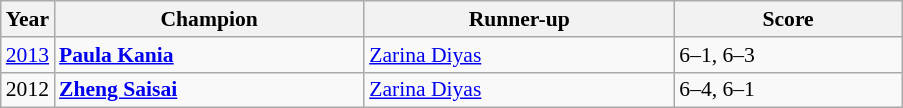<table class="wikitable" style="font-size:90%">
<tr>
<th>Year</th>
<th width="200">Champion</th>
<th width="200">Runner-up</th>
<th width="145">Score</th>
</tr>
<tr>
<td><a href='#'>2013</a></td>
<td> <strong><a href='#'>Paula Kania</a></strong></td>
<td> <a href='#'>Zarina Diyas</a></td>
<td>6–1, 6–3</td>
</tr>
<tr>
<td>2012</td>
<td> <strong><a href='#'>Zheng Saisai</a></strong></td>
<td> <a href='#'>Zarina Diyas</a></td>
<td>6–4, 6–1</td>
</tr>
</table>
